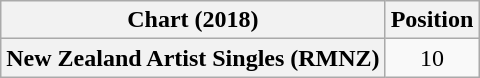<table class="wikitable sortable plainrowheaders">
<tr>
<th>Chart (2018)</th>
<th>Position</th>
</tr>
<tr>
<th scope="row">New Zealand Artist Singles (RMNZ)</th>
<td style="text-align:center;">10</td>
</tr>
</table>
